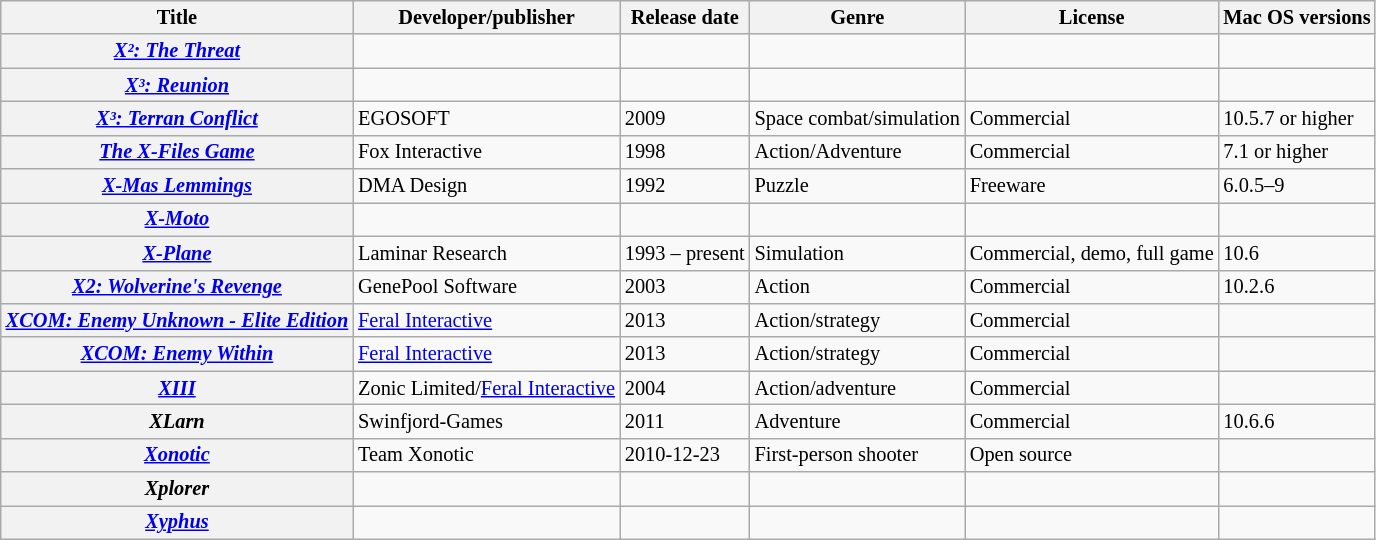<table class="wikitable sortable" style="font-size: 85%; text-align: left;">
<tr style="background: #ececec">
<th>Title</th>
<th>Developer/publisher</th>
<th>Release date</th>
<th>Genre</th>
<th>License</th>
<th>Mac OS versions</th>
</tr>
<tr>
<th><em><a href='#'>X²: The Threat</a></em></th>
<td></td>
<td></td>
<td></td>
<td></td>
<td></td>
</tr>
<tr>
<th><em><a href='#'>X³: Reunion</a></em></th>
<td></td>
<td></td>
<td></td>
<td></td>
<td></td>
</tr>
<tr>
<th><em><a href='#'>X³: Terran Conflict</a></em></th>
<td>EGOSOFT</td>
<td>2009</td>
<td>Space combat/simulation</td>
<td>Commercial</td>
<td>10.5.7 or higher</td>
</tr>
<tr>
<th><em><a href='#'>The X-Files Game</a></em></th>
<td>Fox Interactive</td>
<td>1998</td>
<td>Action/Adventure</td>
<td>Commercial</td>
<td>7.1 or higher</td>
</tr>
<tr>
<th><em><a href='#'>X-Mas Lemmings</a></em></th>
<td>DMA Design</td>
<td>1992</td>
<td>Puzzle</td>
<td>Freeware</td>
<td>6.0.5–9</td>
</tr>
<tr>
<th><em><a href='#'>X-Moto</a></em></th>
<td></td>
<td></td>
<td></td>
<td></td>
<td></td>
</tr>
<tr>
<th><em><a href='#'>X-Plane</a></em></th>
<td>Laminar Research</td>
<td>1993 – present</td>
<td>Simulation</td>
<td>Commercial, demo, full game</td>
<td>10.6</td>
</tr>
<tr>
<th><em><a href='#'>X2: Wolverine's Revenge</a></em></th>
<td>GenePool Software</td>
<td>2003</td>
<td>Action</td>
<td>Commercial</td>
<td>10.2.6</td>
</tr>
<tr>
<th><em><a href='#'>XCOM: Enemy Unknown - Elite Edition</a></em></th>
<td><a href='#'>Feral Interactive</a></td>
<td>2013</td>
<td>Action/strategy</td>
<td>Commercial</td>
<td></td>
</tr>
<tr>
<th><em><a href='#'>XCOM: Enemy Within</a></em></th>
<td><a href='#'>Feral Interactive</a></td>
<td>2013</td>
<td>Action/strategy</td>
<td>Commercial</td>
<td></td>
</tr>
<tr>
<th><em><a href='#'>XIII</a></em></th>
<td>Zonic Limited/<a href='#'>Feral Interactive</a></td>
<td>2004</td>
<td>Action/adventure</td>
<td>Commercial</td>
<td></td>
</tr>
<tr>
<th><em>XLarn</em></th>
<td>Swinfjord-Games</td>
<td>2011</td>
<td>Adventure</td>
<td>Commercial</td>
<td>10.6.6</td>
</tr>
<tr>
<th><em><a href='#'>Xonotic</a></em></th>
<td>Team Xonotic</td>
<td>2010-12-23</td>
<td>First-person shooter</td>
<td>Open source</td>
<td></td>
</tr>
<tr>
<th><em>Xplorer</em></th>
<td></td>
<td></td>
<td></td>
<td></td>
<td></td>
</tr>
<tr>
<th><em><a href='#'>Xyphus</a></em></th>
<td></td>
<td></td>
<td></td>
<td></td>
<td></td>
</tr>
</table>
